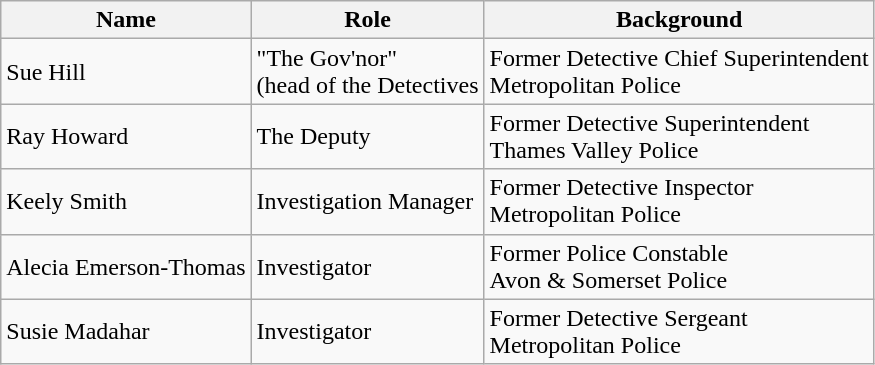<table class="wikitable">
<tr>
<th>Name</th>
<th>Role</th>
<th>Background</th>
</tr>
<tr>
<td>Sue Hill</td>
<td>"The Gov'nor"<br>(head of the Detectives</td>
<td>Former Detective Chief Superintendent<br>Metropolitan Police</td>
</tr>
<tr>
<td>Ray Howard</td>
<td>The Deputy</td>
<td>Former Detective Superintendent<br>Thames Valley Police</td>
</tr>
<tr>
<td>Keely Smith</td>
<td>Investigation Manager</td>
<td>Former Detective Inspector<br>Metropolitan Police</td>
</tr>
<tr>
<td>Alecia Emerson-Thomas</td>
<td>Investigator</td>
<td>Former Police Constable<br>Avon & Somerset Police</td>
</tr>
<tr>
<td>Susie Madahar</td>
<td>Investigator</td>
<td>Former Detective Sergeant<br>Metropolitan Police</td>
</tr>
</table>
